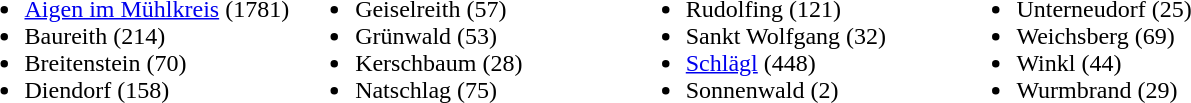<table>
<tr>
<td width="25%"><br><ul><li><a href='#'>Aigen im Mühlkreis</a> (1781)</li><li>Baureith (214)</li><li>Breitenstein (70)</li><li>Diendorf (158)</li></ul></td>
<td width="25%"><br><ul><li>Geiselreith (57)</li><li>Grünwald (53)</li><li>Kerschbaum (28)</li><li>Natschlag (75)</li></ul></td>
<td width="25%"><br><ul><li>Rudolfing (121)</li><li>Sankt Wolfgang (32)</li><li><a href='#'>Schlägl</a> (448)</li><li>Sonnenwald (2)</li></ul></td>
<td width="25%"><br><ul><li>Unterneudorf (25)</li><li>Weichsberg (69)</li><li>Winkl (44)</li><li>Wurmbrand (29)</li></ul></td>
</tr>
</table>
